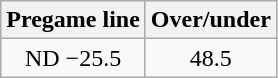<table class="wikitable">
<tr align="center">
<th style=>Pregame line</th>
<th style=>Over/under</th>
</tr>
<tr align="center">
<td>ND −25.5</td>
<td>48.5</td>
</tr>
</table>
